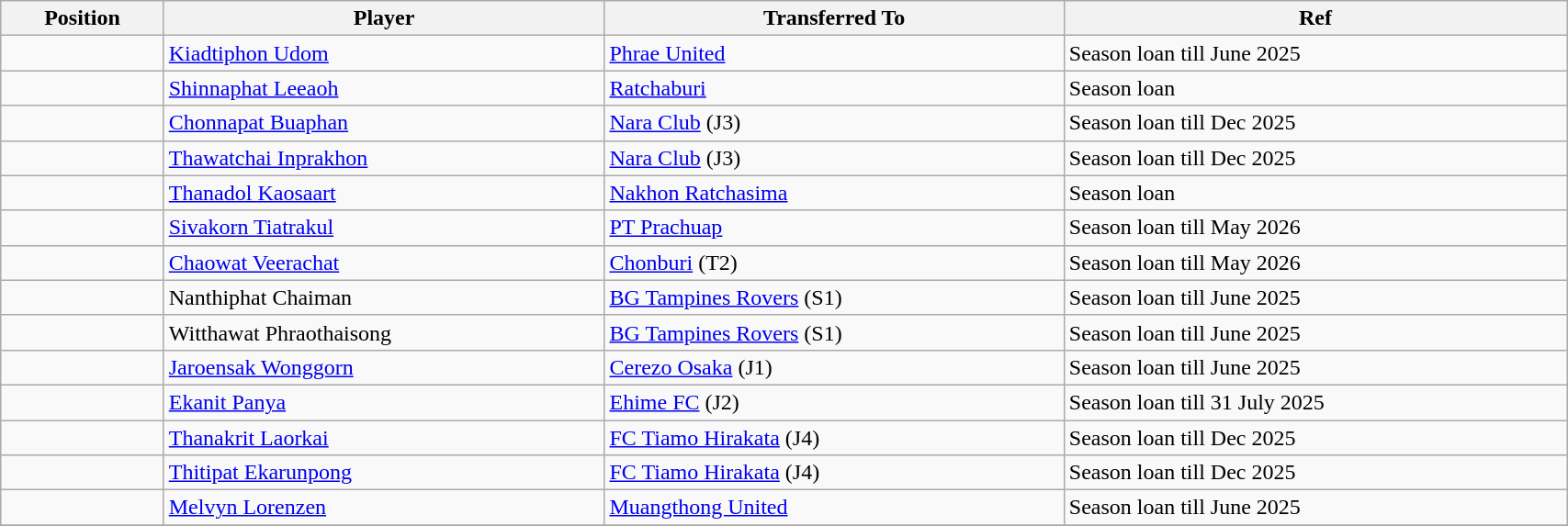<table class="wikitable sortable" style="width:90%; text-align:center; font-size:100%; text-align:left;">
<tr>
<th>Position</th>
<th>Player</th>
<th>Transferred To</th>
<th>Ref</th>
</tr>
<tr>
<td></td>
<td> <a href='#'>Kiadtiphon Udom</a></td>
<td> <a href='#'>Phrae United</a></td>
<td>Season loan till June 2025</td>
</tr>
<tr>
<td></td>
<td> <a href='#'>Shinnaphat Leeaoh</a></td>
<td> <a href='#'>Ratchaburi</a></td>
<td>Season loan</td>
</tr>
<tr>
<td></td>
<td> <a href='#'>Chonnapat Buaphan</a></td>
<td> <a href='#'>Nara Club</a> (J3)</td>
<td>Season loan till Dec 2025 </td>
</tr>
<tr>
<td></td>
<td> <a href='#'>Thawatchai Inprakhon</a></td>
<td> <a href='#'>Nara Club</a> (J3)</td>
<td>Season loan till Dec 2025 </td>
</tr>
<tr>
<td></td>
<td> <a href='#'>Thanadol Kaosaart</a></td>
<td> <a href='#'>Nakhon Ratchasima</a></td>
<td>Season loan</td>
</tr>
<tr>
<td></td>
<td> <a href='#'>Sivakorn Tiatrakul</a></td>
<td> <a href='#'>PT Prachuap</a></td>
<td>Season loan till May 2026</td>
</tr>
<tr>
<td></td>
<td> <a href='#'>Chaowat Veerachat</a></td>
<td> <a href='#'>Chonburi</a> (T2)</td>
<td>Season loan till May 2026</td>
</tr>
<tr>
<td></td>
<td> Nanthiphat Chaiman</td>
<td> <a href='#'>BG Tampines Rovers</a> (S1)</td>
<td>Season loan till June 2025</td>
</tr>
<tr>
<td></td>
<td> Witthawat Phraothaisong</td>
<td> <a href='#'>BG Tampines Rovers</a> (S1)</td>
<td>Season loan till June 2025</td>
</tr>
<tr>
<td></td>
<td> <a href='#'>Jaroensak Wonggorn</a></td>
<td> <a href='#'>Cerezo Osaka</a> (J1)</td>
<td>Season loan till June 2025 </td>
</tr>
<tr>
<td></td>
<td> <a href='#'>Ekanit Panya</a></td>
<td> <a href='#'>Ehime FC</a> (J2)</td>
<td>Season loan till 31 July 2025 </td>
</tr>
<tr>
<td></td>
<td> <a href='#'>Thanakrit Laorkai</a></td>
<td> <a href='#'>FC Tiamo Hirakata</a> (J4)</td>
<td>Season loan till Dec 2025 </td>
</tr>
<tr>
<td></td>
<td> <a href='#'>Thitipat Ekarunpong</a></td>
<td> <a href='#'>FC Tiamo Hirakata</a> (J4)</td>
<td>Season loan till Dec 2025 </td>
</tr>
<tr>
<td></td>
<td> <a href='#'>Melvyn Lorenzen</a></td>
<td> <a href='#'>Muangthong United</a></td>
<td>Season loan till June 2025</td>
</tr>
<tr>
</tr>
</table>
